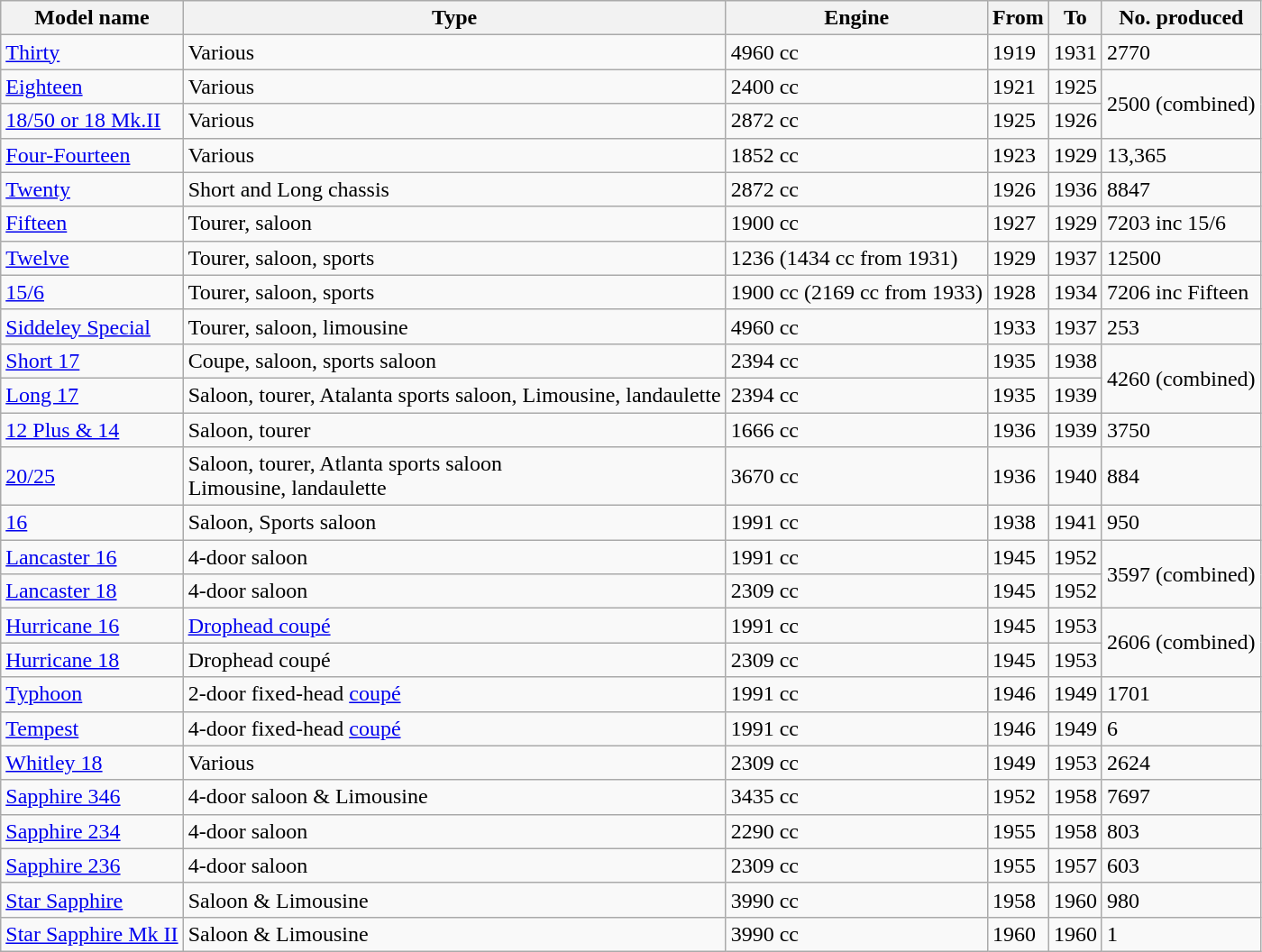<table class="wikitable">
<tr>
<th>Model name</th>
<th>Type</th>
<th>Engine</th>
<th>From</th>
<th>To</th>
<th>No. produced</th>
</tr>
<tr>
<td><a href='#'>Thirty</a></td>
<td>Various</td>
<td>4960 cc</td>
<td>1919</td>
<td>1931</td>
<td>2770</td>
</tr>
<tr>
<td><a href='#'>Eighteen</a></td>
<td>Various</td>
<td>2400 cc</td>
<td>1921</td>
<td>1925</td>
<td rowspan="2">2500 (combined)</td>
</tr>
<tr>
<td><a href='#'>18/50 or 18 Mk.II</a></td>
<td>Various</td>
<td>2872 cc</td>
<td>1925</td>
<td>1926</td>
</tr>
<tr>
<td><a href='#'>Four-Fourteen</a></td>
<td>Various</td>
<td>1852 cc</td>
<td>1923</td>
<td>1929</td>
<td>13,365</td>
</tr>
<tr>
<td><a href='#'>Twenty</a></td>
<td>Short and Long chassis</td>
<td>2872 cc</td>
<td>1926</td>
<td>1936</td>
<td>8847</td>
</tr>
<tr>
<td><a href='#'>Fifteen</a></td>
<td>Tourer, saloon</td>
<td>1900 cc</td>
<td>1927</td>
<td>1929</td>
<td>7203 inc 15/6</td>
</tr>
<tr>
<td><a href='#'>Twelve</a></td>
<td>Tourer, saloon, sports</td>
<td>1236 (1434 cc from 1931)</td>
<td>1929</td>
<td>1937</td>
<td>12500</td>
</tr>
<tr>
<td><a href='#'>15/6</a></td>
<td>Tourer, saloon, sports</td>
<td>1900 cc (2169 cc from 1933)</td>
<td>1928</td>
<td>1934</td>
<td>7206 inc Fifteen</td>
</tr>
<tr>
<td><a href='#'>Siddeley Special</a></td>
<td>Tourer, saloon, limousine</td>
<td>4960 cc</td>
<td>1933</td>
<td>1937</td>
<td>253</td>
</tr>
<tr>
<td><a href='#'>Short 17</a></td>
<td>Coupe, saloon, sports saloon</td>
<td>2394 cc</td>
<td>1935</td>
<td>1938</td>
<td rowspan="2">4260 (combined)</td>
</tr>
<tr>
<td><a href='#'>Long 17</a></td>
<td>Saloon, tourer, Atalanta sports saloon, Limousine, landaulette</td>
<td>2394 cc</td>
<td>1935</td>
<td>1939</td>
</tr>
<tr>
<td><a href='#'>12 Plus & 14</a></td>
<td>Saloon, tourer</td>
<td>1666 cc</td>
<td>1936</td>
<td>1939</td>
<td>3750</td>
</tr>
<tr>
<td><a href='#'>20/25</a></td>
<td>Saloon, tourer, Atlanta sports saloon<br>Limousine, landaulette</td>
<td>3670 cc</td>
<td>1936</td>
<td>1940</td>
<td>884</td>
</tr>
<tr>
<td><a href='#'>16</a></td>
<td>Saloon, Sports saloon</td>
<td>1991 cc</td>
<td>1938</td>
<td>1941</td>
<td>950</td>
</tr>
<tr>
<td><a href='#'>Lancaster 16</a></td>
<td>4-door saloon</td>
<td>1991 cc</td>
<td>1945</td>
<td>1952</td>
<td rowspan="2">3597 (combined)</td>
</tr>
<tr>
<td><a href='#'>Lancaster 18</a></td>
<td>4-door saloon</td>
<td>2309 cc</td>
<td>1945</td>
<td>1952</td>
</tr>
<tr>
<td><a href='#'>Hurricane 16</a></td>
<td><a href='#'>Drophead coupé</a></td>
<td>1991 cc</td>
<td>1945</td>
<td>1953</td>
<td rowspan="2">2606 (combined)</td>
</tr>
<tr>
<td><a href='#'>Hurricane 18</a></td>
<td>Drophead coupé</td>
<td>2309 cc</td>
<td>1945</td>
<td>1953</td>
</tr>
<tr>
<td><a href='#'>Typhoon</a></td>
<td>2-door fixed-head <a href='#'>coupé</a></td>
<td>1991 cc</td>
<td>1946</td>
<td>1949</td>
<td>1701</td>
</tr>
<tr>
<td><a href='#'>Tempest</a></td>
<td>4-door fixed-head <a href='#'>coupé</a></td>
<td>1991 cc</td>
<td>1946</td>
<td>1949</td>
<td>6</td>
</tr>
<tr>
<td><a href='#'>Whitley 18</a></td>
<td>Various</td>
<td>2309 cc</td>
<td>1949</td>
<td>1953</td>
<td>2624</td>
</tr>
<tr>
<td><a href='#'>Sapphire 346</a></td>
<td>4-door saloon & Limousine</td>
<td>3435 cc</td>
<td>1952</td>
<td>1958</td>
<td>7697</td>
</tr>
<tr>
<td><a href='#'>Sapphire 234</a></td>
<td>4-door saloon</td>
<td>2290 cc</td>
<td>1955</td>
<td>1958</td>
<td>803</td>
</tr>
<tr>
<td><a href='#'>Sapphire 236</a></td>
<td>4-door saloon</td>
<td>2309 cc</td>
<td>1955</td>
<td>1957</td>
<td>603</td>
</tr>
<tr>
<td><a href='#'>Star Sapphire</a></td>
<td>Saloon & Limousine</td>
<td>3990 cc</td>
<td>1958</td>
<td>1960</td>
<td>980</td>
</tr>
<tr>
<td><a href='#'>Star Sapphire Mk II</a></td>
<td>Saloon & Limousine</td>
<td>3990 cc</td>
<td>1960</td>
<td>1960</td>
<td>1</td>
</tr>
</table>
